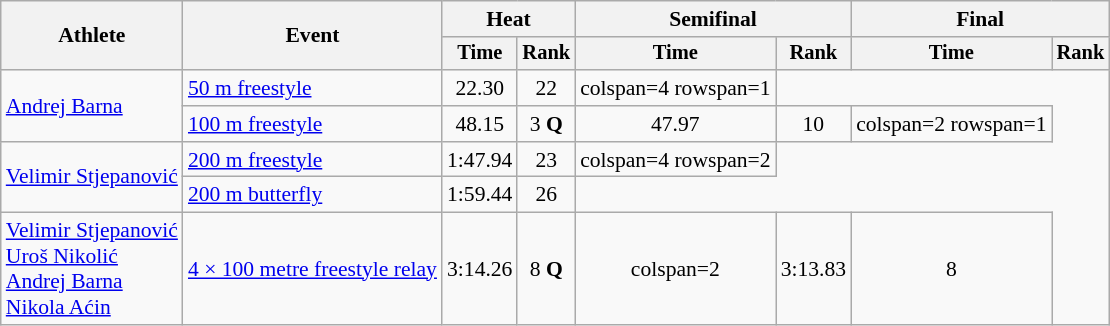<table class="wikitable" style="font-size:90%;">
<tr>
<th rowspan="2">Athlete</th>
<th rowspan="2">Event</th>
<th colspan="2">Heat</th>
<th colspan="2">Semifinal</th>
<th colspan="2">Final</th>
</tr>
<tr style="font-size:95%">
<th>Time</th>
<th>Rank</th>
<th>Time</th>
<th>Rank</th>
<th>Time</th>
<th>Rank</th>
</tr>
<tr align=center>
<td align=left rowspan=2><a href='#'>Andrej Barna</a></td>
<td align=left><a href='#'>50 m freestyle</a></td>
<td>22.30</td>
<td>22</td>
<td>colspan=4 rowspan=1 </td>
</tr>
<tr align=center>
<td align=left><a href='#'>100 m freestyle</a></td>
<td>48.15</td>
<td>3 <strong>Q</strong></td>
<td>47.97</td>
<td>10</td>
<td>colspan=2 rowspan=1 </td>
</tr>
<tr align=center>
<td align=left rowspan=2><a href='#'>Velimir Stjepanović</a></td>
<td align=left><a href='#'>200 m freestyle</a></td>
<td>1:47.94</td>
<td>23</td>
<td>colspan=4 rowspan=2 </td>
</tr>
<tr align=center>
<td align=left><a href='#'>200 m butterfly</a></td>
<td>1:59.44</td>
<td>26</td>
</tr>
<tr align=center>
<td align=left><a href='#'>Velimir Stjepanović</a><br><a href='#'>Uroš Nikolić</a><br><a href='#'>Andrej Barna</a><br><a href='#'>Nikola Aćin</a></td>
<td align=left><a href='#'>4 × 100 metre freestyle relay</a></td>
<td>3:14.26</td>
<td>8 <strong>Q</strong></td>
<td>colspan=2 </td>
<td>3:13.83</td>
<td>8</td>
</tr>
</table>
